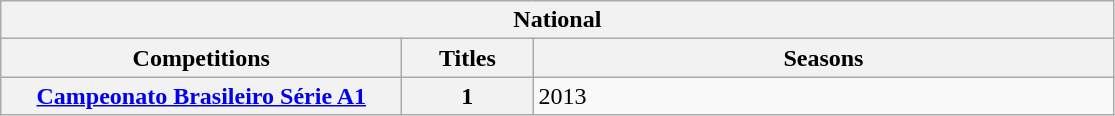<table class="wikitable">
<tr>
<th colspan="3">National</th>
</tr>
<tr>
<th style="width:260px">Competitions</th>
<th style="width:80px">Titles</th>
<th style="width:380px">Seasons</th>
</tr>
<tr>
<th style="text-align:center"><a href='#'>Campeonato Brasileiro Série A1</a></th>
<th style="text-align:center"><strong>1</strong></th>
<td align="left">2013</td>
</tr>
</table>
